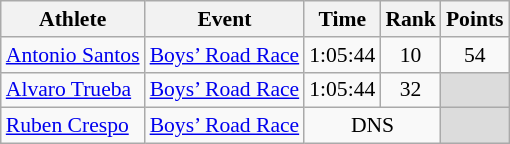<table class="wikitable" border="1" style="font-size:90%">
<tr>
<th>Athlete</th>
<th>Event</th>
<th>Time</th>
<th>Rank</th>
<th>Points</th>
</tr>
<tr>
<td><a href='#'>Antonio Santos</a></td>
<td><a href='#'>Boys’ Road Race</a></td>
<td align=center>1:05:44</td>
<td align=center>10</td>
<td align=center>54</td>
</tr>
<tr>
<td><a href='#'>Alvaro Trueba</a></td>
<td><a href='#'>Boys’ Road Race</a></td>
<td align=center>1:05:44</td>
<td align=center>32</td>
<td bgcolor=#DCDCDC></td>
</tr>
<tr>
<td><a href='#'>Ruben Crespo</a></td>
<td><a href='#'>Boys’ Road Race</a></td>
<td align=center colspan=2>DNS</td>
<td bgcolor=#DCDCDC></td>
</tr>
</table>
